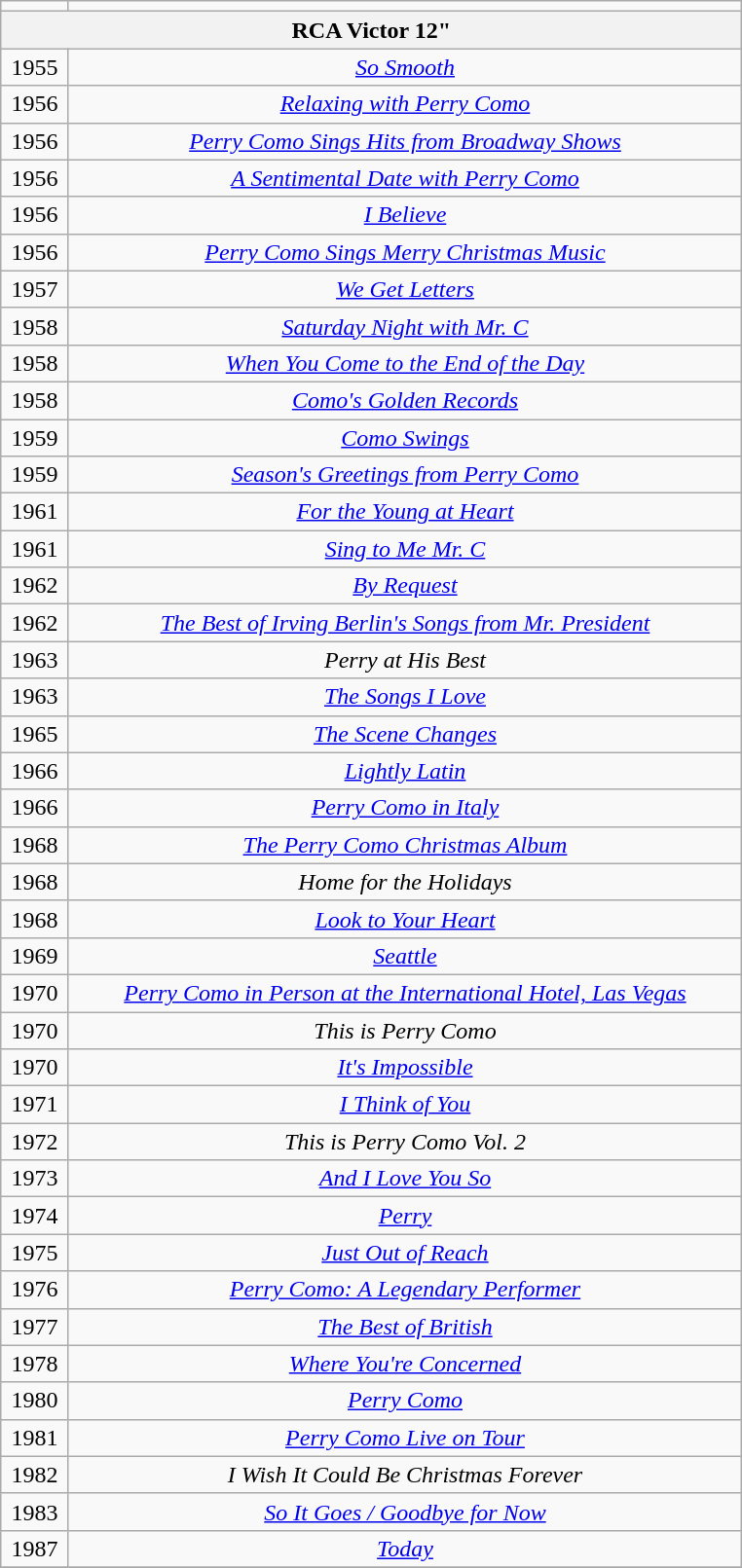<table class="wikitable" align="center" style="text-align:center; width:500; border:1">
<tr>
<td></td>
</tr>
<tr>
<th width="500" colspan=2>RCA Victor 12"</th>
</tr>
<tr>
<td>1955</td>
<td><em><a href='#'>So Smooth</a></em></td>
</tr>
<tr>
<td>1956</td>
<td><em><a href='#'>Relaxing with Perry Como</a></em></td>
</tr>
<tr>
<td>1956</td>
<td><em><a href='#'>Perry Como Sings Hits from Broadway Shows</a></em></td>
</tr>
<tr>
<td>1956</td>
<td><em><a href='#'>A Sentimental Date with Perry Como</a></em></td>
</tr>
<tr>
<td>1956</td>
<td><em><a href='#'>I Believe</a></em></td>
</tr>
<tr>
<td>1956</td>
<td><em><a href='#'>Perry Como Sings Merry Christmas Music</a></em></td>
</tr>
<tr>
<td>1957</td>
<td><em><a href='#'>We Get Letters</a></em></td>
</tr>
<tr>
<td>1958</td>
<td><em><a href='#'>Saturday Night with Mr. C</a></em></td>
</tr>
<tr>
<td>1958</td>
<td><em><a href='#'>When You Come to the End of the Day</a></em></td>
</tr>
<tr>
<td>1958</td>
<td><em><a href='#'>Como's Golden Records</a></em></td>
</tr>
<tr>
<td>1959</td>
<td><em><a href='#'>Como Swings</a></em></td>
</tr>
<tr>
<td>1959</td>
<td><em><a href='#'>Season's Greetings from Perry Como</a></em></td>
</tr>
<tr>
<td>1961</td>
<td><em><a href='#'>For the Young at Heart</a></em></td>
</tr>
<tr>
<td>1961</td>
<td><em><a href='#'>Sing to Me Mr. C</a></em></td>
</tr>
<tr>
<td>1962</td>
<td><em><a href='#'>By Request</a></em></td>
</tr>
<tr>
<td>1962</td>
<td><em><a href='#'>The Best of Irving Berlin's Songs from Mr. President</a></em></td>
</tr>
<tr>
<td>1963</td>
<td><em>Perry at His Best</em></td>
</tr>
<tr>
<td>1963</td>
<td><em><a href='#'>The Songs I Love</a></em></td>
</tr>
<tr>
<td>1965</td>
<td><em><a href='#'>The Scene Changes</a></em></td>
</tr>
<tr>
<td>1966</td>
<td><em><a href='#'>Lightly Latin</a></em></td>
</tr>
<tr>
<td>1966</td>
<td><em><a href='#'>Perry Como in Italy</a></em></td>
</tr>
<tr>
<td>1968</td>
<td><em><a href='#'>The Perry Como Christmas Album</a></em></td>
</tr>
<tr>
<td>1968</td>
<td><em>Home for the Holidays</em></td>
</tr>
<tr>
<td>1968</td>
<td><em><a href='#'>Look to Your Heart</a></em></td>
</tr>
<tr>
<td>1969</td>
<td><em><a href='#'>Seattle</a></em></td>
</tr>
<tr>
<td>1970</td>
<td><em><a href='#'>Perry Como in Person at the International Hotel, Las Vegas</a></em></td>
</tr>
<tr>
<td>1970</td>
<td><em>This is Perry Como</em></td>
</tr>
<tr>
<td>1970</td>
<td><em><a href='#'>It's Impossible</a></em></td>
</tr>
<tr>
<td>1971</td>
<td><em><a href='#'>I Think of You</a></em></td>
</tr>
<tr>
<td>1972</td>
<td><em>This is Perry Como Vol. 2</em></td>
</tr>
<tr>
<td>1973</td>
<td><em><a href='#'>And I Love You So</a></em></td>
</tr>
<tr>
<td>1974</td>
<td><em><a href='#'>Perry</a></em></td>
</tr>
<tr>
<td>1975</td>
<td><em><a href='#'>Just Out of Reach</a></em></td>
</tr>
<tr>
<td>1976</td>
<td><em><a href='#'>Perry Como: A Legendary Performer</a></em></td>
</tr>
<tr>
<td>1977</td>
<td><em><a href='#'>The Best of British</a></em></td>
</tr>
<tr>
<td>1978</td>
<td><em><a href='#'>Where You're Concerned</a></em></td>
</tr>
<tr>
<td>1980</td>
<td><em><a href='#'>Perry Como</a></em></td>
</tr>
<tr>
<td>1981</td>
<td><em><a href='#'>Perry Como Live on Tour</a></em></td>
</tr>
<tr>
<td>1982</td>
<td><em>I Wish It Could Be Christmas Forever</em></td>
</tr>
<tr>
<td>1983</td>
<td><em><a href='#'>So It Goes / Goodbye for Now</a></em></td>
</tr>
<tr>
<td>1987</td>
<td><em><a href='#'>Today</a></em></td>
</tr>
<tr>
</tr>
</table>
